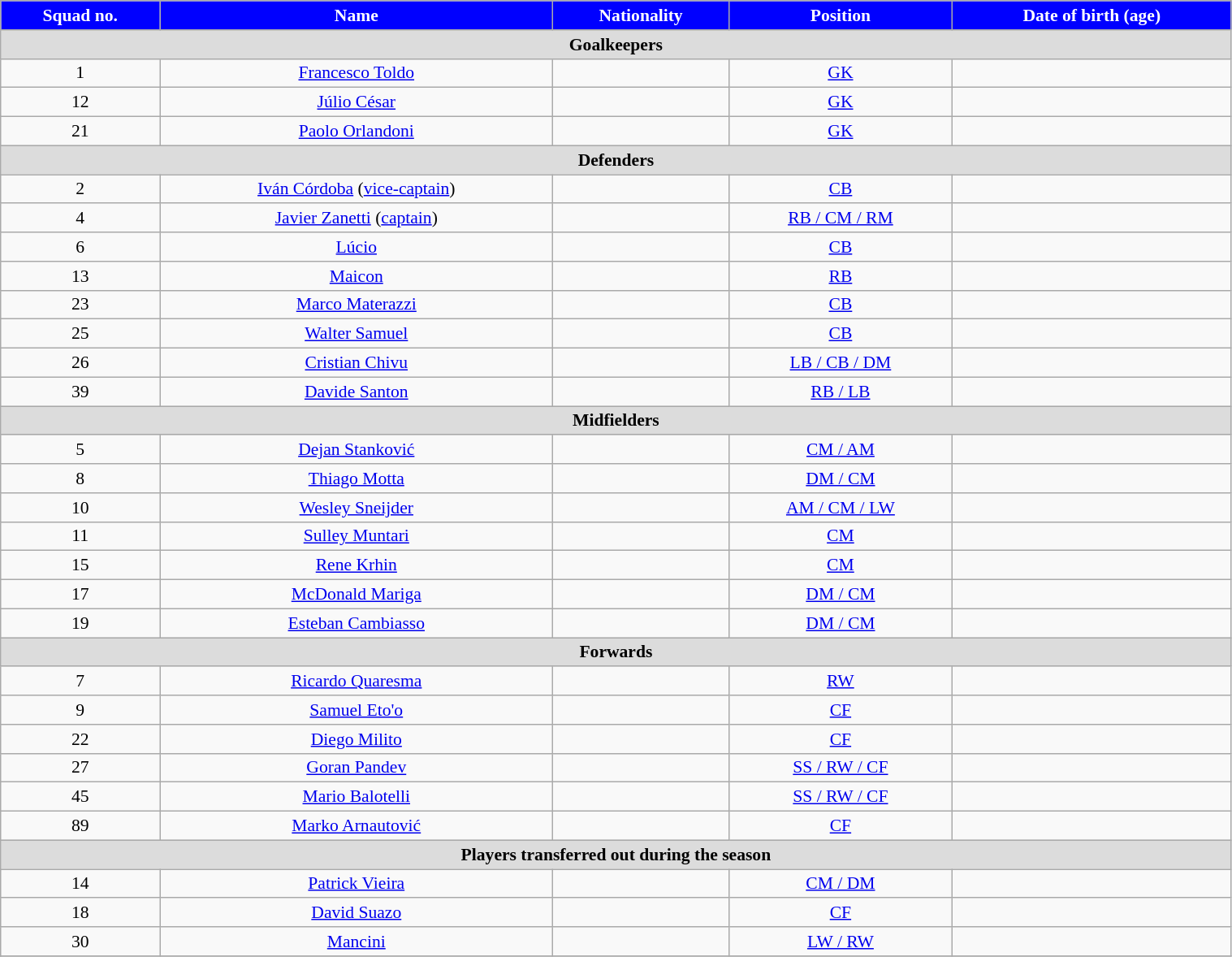<table class="wikitable" style="text-align:center; font-size:90%; width:80%">
<tr>
<th style="background:#0000FF; color:white; text-align:center">Squad no.</th>
<th style="background:#0000FF; color:white; text-align:center">Name</th>
<th style="background:#0000FF; color:white; text-align:center">Nationality</th>
<th style="background:#0000FF; color:white; text-align:center">Position</th>
<th style="background:#0000FF; color:white; text-align:center">Date of birth (age)</th>
</tr>
<tr>
<th colspan="6" style="background:#dcdcdc; color:black; text-align:center">Goalkeepers</th>
</tr>
<tr>
<td>1</td>
<td><a href='#'>Francesco Toldo</a></td>
<td></td>
<td><a href='#'>GK</a></td>
<td></td>
</tr>
<tr>
<td>12</td>
<td><a href='#'>Júlio César</a></td>
<td></td>
<td><a href='#'>GK</a></td>
<td></td>
</tr>
<tr>
<td>21</td>
<td><a href='#'>Paolo Orlandoni</a></td>
<td></td>
<td><a href='#'>GK</a></td>
<td></td>
</tr>
<tr>
<th colspan="6" style="background:#dcdcdc; color:black; text-align:center">Defenders</th>
</tr>
<tr>
<td>2</td>
<td><a href='#'>Iván Córdoba</a> (<a href='#'>vice-captain</a>)</td>
<td></td>
<td><a href='#'>CB</a></td>
<td></td>
</tr>
<tr>
<td>4</td>
<td><a href='#'>Javier Zanetti</a> (<a href='#'>captain</a>)</td>
<td></td>
<td><a href='#'>RB / CM / RM</a></td>
<td></td>
</tr>
<tr>
<td>6</td>
<td><a href='#'>Lúcio</a></td>
<td></td>
<td><a href='#'>CB</a></td>
<td></td>
</tr>
<tr>
<td>13</td>
<td><a href='#'>Maicon</a></td>
<td></td>
<td><a href='#'>RB</a></td>
<td></td>
</tr>
<tr>
<td>23</td>
<td><a href='#'>Marco Materazzi</a></td>
<td></td>
<td><a href='#'>CB</a></td>
<td></td>
</tr>
<tr>
<td>25</td>
<td><a href='#'>Walter Samuel</a></td>
<td></td>
<td><a href='#'>CB</a></td>
<td></td>
</tr>
<tr>
<td>26</td>
<td><a href='#'>Cristian Chivu</a></td>
<td></td>
<td><a href='#'>LB / CB / DM</a></td>
<td></td>
</tr>
<tr>
<td>39</td>
<td><a href='#'>Davide Santon</a></td>
<td></td>
<td><a href='#'>RB / LB</a></td>
<td></td>
</tr>
<tr>
<th colspan="6" style="background:#dcdcdc; color:black; text-align:center">Midfielders</th>
</tr>
<tr>
<td>5</td>
<td><a href='#'>Dejan Stanković</a></td>
<td></td>
<td><a href='#'>CM / AM</a></td>
<td></td>
</tr>
<tr>
<td>8</td>
<td><a href='#'>Thiago Motta</a></td>
<td></td>
<td><a href='#'>DM / CM</a></td>
<td></td>
</tr>
<tr>
<td>10</td>
<td><a href='#'>Wesley Sneijder</a></td>
<td></td>
<td><a href='#'>AM / CM / LW</a></td>
<td></td>
</tr>
<tr>
<td>11</td>
<td><a href='#'>Sulley Muntari</a></td>
<td></td>
<td><a href='#'>CM</a></td>
<td></td>
</tr>
<tr>
<td>15</td>
<td><a href='#'>Rene Krhin</a></td>
<td></td>
<td><a href='#'>CM</a></td>
<td></td>
</tr>
<tr>
<td>17</td>
<td><a href='#'>McDonald Mariga</a></td>
<td></td>
<td><a href='#'>DM / CM</a></td>
<td></td>
</tr>
<tr>
<td>19</td>
<td><a href='#'>Esteban Cambiasso</a></td>
<td></td>
<td><a href='#'>DM / CM</a></td>
<td></td>
</tr>
<tr>
<th colspan="6" style="background:#dcdcdc; color:black; text-align:center">Forwards</th>
</tr>
<tr>
<td>7</td>
<td><a href='#'>Ricardo Quaresma</a></td>
<td></td>
<td><a href='#'>RW</a></td>
<td></td>
</tr>
<tr>
<td>9</td>
<td><a href='#'>Samuel Eto'o</a></td>
<td></td>
<td><a href='#'>CF</a></td>
<td></td>
</tr>
<tr>
<td>22</td>
<td><a href='#'>Diego Milito</a></td>
<td></td>
<td><a href='#'>CF</a></td>
<td></td>
</tr>
<tr>
<td>27</td>
<td><a href='#'>Goran Pandev</a></td>
<td></td>
<td><a href='#'>SS / RW / CF</a></td>
<td></td>
</tr>
<tr>
<td>45</td>
<td><a href='#'>Mario Balotelli</a></td>
<td></td>
<td><a href='#'>SS / RW / CF</a></td>
<td></td>
</tr>
<tr>
<td>89</td>
<td><a href='#'>Marko Arnautović</a></td>
<td></td>
<td><a href='#'>CF</a></td>
<td></td>
</tr>
<tr>
<th colspan="6" style="background:#dcdcdc; color:black; text-align:center">Players transferred out during the season</th>
</tr>
<tr>
<td>14</td>
<td><a href='#'>Patrick Vieira</a></td>
<td></td>
<td><a href='#'>CM / DM</a></td>
<td></td>
</tr>
<tr>
<td>18</td>
<td><a href='#'>David Suazo</a></td>
<td></td>
<td><a href='#'>CF</a></td>
<td></td>
</tr>
<tr>
<td>30</td>
<td><a href='#'>Mancini</a></td>
<td></td>
<td><a href='#'>LW / RW</a></td>
<td></td>
</tr>
<tr>
</tr>
</table>
